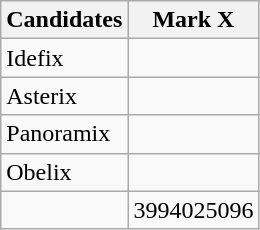<table class="wikitable">
<tr>
<th>Candidates</th>
<th>Mark X</th>
</tr>
<tr>
<td>Idefix</td>
<td></td>
</tr>
<tr>
<td>Asterix</td>
<td></td>
</tr>
<tr>
<td>Panoramix</td>
<td></td>
</tr>
<tr>
<td>Obelix</td>
<td></td>
</tr>
<tr>
<td></td>
<td>3994025096</td>
</tr>
</table>
